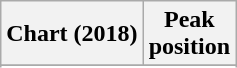<table class="wikitable sortable plainrowheaders" style="text-align:center">
<tr>
<th scope="col">Chart (2018)</th>
<th scope="col">Peak<br>position</th>
</tr>
<tr>
</tr>
<tr>
</tr>
<tr>
</tr>
<tr>
</tr>
</table>
